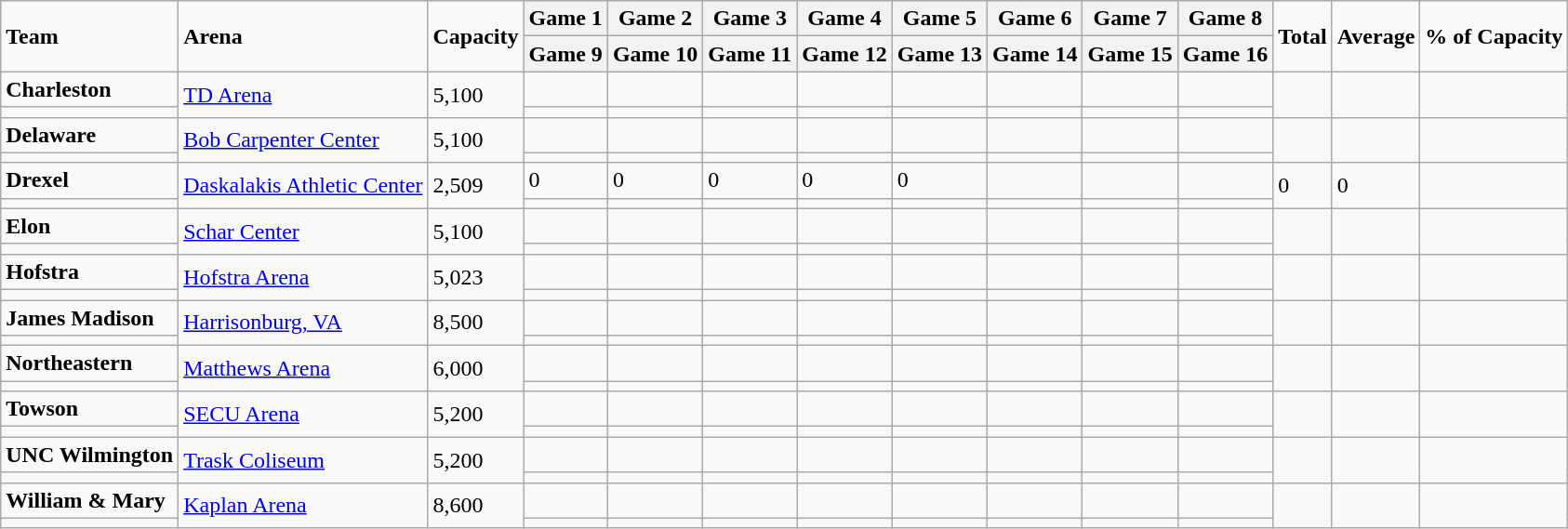<table class="wikitable sortable">
<tr>
<td rowspan=2><strong>Team</strong></td>
<td rowspan=2><strong>Arena</strong></td>
<td rowspan=2><strong>Capacity</strong></td>
<th>Game 1</th>
<th>Game 2</th>
<th>Game 3</th>
<th>Game 4</th>
<th>Game 5</th>
<th>Game 6</th>
<th>Game 7</th>
<th>Game 8</th>
<td rowspan=2><strong>Total</strong></td>
<td rowspan=2><strong>Average</strong></td>
<td rowspan=2><strong>% of Capacity</strong></td>
</tr>
<tr>
<th>Game 9</th>
<th>Game 10</th>
<th>Game 11</th>
<th>Game 12</th>
<th>Game 13</th>
<th>Game 14</th>
<th>Game 15</th>
<th>Game 16</th>
</tr>
<tr>
<td style=><strong>Charleston</strong></td>
<td rowspan=2><a href='#'>TD Arena</a></td>
<td rowspan=2>5,100</td>
<td></td>
<td></td>
<td></td>
<td></td>
<td></td>
<td></td>
<td></td>
<td></td>
<td rowspan=2></td>
<td rowspan=2></td>
<td rowspan=2></td>
</tr>
<tr>
<td></td>
<td></td>
<td></td>
<td></td>
<td></td>
<td></td>
<td></td>
<td></td>
</tr>
<tr>
<td style=><strong>Delaware</strong></td>
<td rowspan=2><a href='#'>Bob Carpenter Center</a></td>
<td rowspan=2>5,100</td>
<td></td>
<td></td>
<td></td>
<td></td>
<td></td>
<td></td>
<td></td>
<td></td>
<td rowspan=2></td>
<td rowspan=2></td>
<td rowspan=2></td>
</tr>
<tr>
<td></td>
<td></td>
<td></td>
<td></td>
<td></td>
<td></td>
<td></td>
<td></td>
</tr>
<tr>
<td style=><strong>Drexel</strong></td>
<td rowspan=2><a href='#'>Daskalakis Athletic Center</a></td>
<td rowspan=2>2,509</td>
<td>0</td>
<td>0</td>
<td>0</td>
<td>0</td>
<td>0</td>
<td></td>
<td></td>
<td></td>
<td rowspan=2>0</td>
<td rowspan=2>0</td>
<td rowspan=2></td>
</tr>
<tr>
<td></td>
<td></td>
<td></td>
<td></td>
<td></td>
<td></td>
<td></td>
<td></td>
</tr>
<tr>
<td style=><strong>Elon</strong></td>
<td rowspan=2><a href='#'>Schar Center</a></td>
<td rowspan=2>5,100</td>
<td></td>
<td></td>
<td></td>
<td></td>
<td></td>
<td></td>
<td></td>
<td></td>
<td rowspan=2></td>
<td rowspan=2></td>
<td rowspan=2></td>
</tr>
<tr>
<td></td>
<td></td>
<td></td>
<td></td>
<td></td>
<td></td>
<td></td>
<td></td>
</tr>
<tr>
<td style=><strong>Hofstra</strong></td>
<td rowspan=2><a href='#'>Hofstra Arena</a></td>
<td rowspan=2>5,023</td>
<td></td>
<td></td>
<td></td>
<td></td>
<td></td>
<td></td>
<td></td>
<td></td>
<td rowspan=2></td>
<td rowspan=2></td>
<td rowspan=2></td>
</tr>
<tr>
<td></td>
<td></td>
<td></td>
<td></td>
<td></td>
<td></td>
<td></td>
<td></td>
</tr>
<tr>
<td style=><strong>James Madison</strong></td>
<td rowspan=2><a href='#'>Harrisonburg, VA</a></td>
<td rowspan=2>8,500</td>
<td></td>
<td></td>
<td></td>
<td></td>
<td></td>
<td></td>
<td></td>
<td></td>
<td rowspan=2></td>
<td rowspan=2></td>
<td rowspan=2></td>
</tr>
<tr>
<td></td>
<td></td>
<td></td>
<td></td>
<td></td>
<td></td>
<td></td>
<td></td>
</tr>
<tr>
<td style=><strong>Northeastern</strong></td>
<td rowspan=2><a href='#'>Matthews Arena</a></td>
<td rowspan=2>6,000</td>
<td></td>
<td></td>
<td></td>
<td></td>
<td></td>
<td></td>
<td></td>
<td></td>
<td rowspan=2></td>
<td rowspan=2></td>
<td rowspan=2></td>
</tr>
<tr>
<td></td>
<td></td>
<td></td>
<td></td>
<td></td>
<td></td>
<td></td>
<td></td>
</tr>
<tr>
<td style=><strong>Towson</strong></td>
<td rowspan=2><a href='#'>SECU Arena</a></td>
<td rowspan=2>5,200</td>
<td></td>
<td></td>
<td></td>
<td></td>
<td></td>
<td></td>
<td></td>
<td></td>
<td rowspan=2></td>
<td rowspan=2></td>
<td rowspan=2></td>
</tr>
<tr>
<td></td>
<td></td>
<td></td>
<td></td>
<td></td>
<td></td>
<td></td>
<td></td>
</tr>
<tr>
<td style=><strong>UNC Wilmington</strong></td>
<td rowspan=2><a href='#'>Trask Coliseum</a></td>
<td rowspan=2>5,200</td>
<td></td>
<td></td>
<td></td>
<td></td>
<td></td>
<td></td>
<td></td>
<td></td>
<td rowspan=2></td>
<td rowspan=2></td>
<td rowspan=2></td>
</tr>
<tr>
<td></td>
<td></td>
<td></td>
<td></td>
<td></td>
<td></td>
<td></td>
<td></td>
</tr>
<tr>
<td style=><strong>William & Mary</strong></td>
<td rowspan=2><a href='#'>Kaplan Arena</a></td>
<td rowspan=2>8,600</td>
<td></td>
<td></td>
<td></td>
<td></td>
<td></td>
<td></td>
<td></td>
<td></td>
<td rowspan=2></td>
<td rowspan=2></td>
<td rowspan=2></td>
</tr>
<tr>
<td></td>
<td></td>
<td></td>
<td></td>
<td></td>
<td></td>
<td></td>
<td></td>
</tr>
</table>
